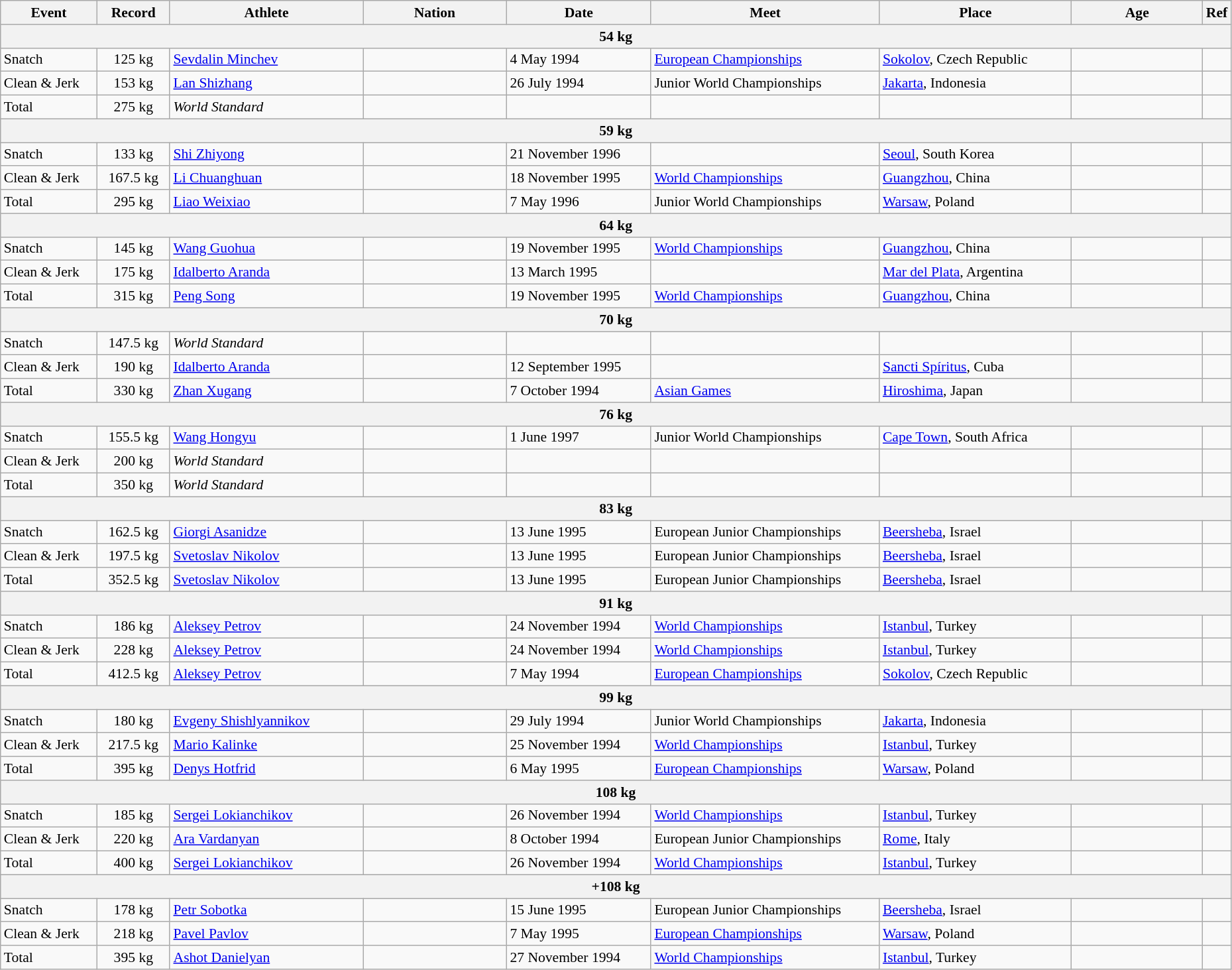<table class="wikitable" style="font-size:90%; width: 98%;">
<tr>
<th width=8%>Event</th>
<th width=6%>Record</th>
<th width=16%>Athlete</th>
<th width=12%>Nation</th>
<th width=12%>Date</th>
<th width=19%>Meet</th>
<th width=16%>Place</th>
<th width=11%>Age</th>
<th width=4%>Ref</th>
</tr>
<tr bgcolor="#DDDDDD">
<th colspan="9">54 kg</th>
</tr>
<tr>
<td>Snatch</td>
<td align=center>125 kg</td>
<td><a href='#'>Sevdalin Minchev</a></td>
<td></td>
<td>4 May 1994</td>
<td><a href='#'>European Championships</a></td>
<td> <a href='#'>Sokolov</a>, Czech Republic</td>
<td></td>
<td></td>
</tr>
<tr>
<td>Clean & Jerk</td>
<td align=center>153 kg</td>
<td><a href='#'>Lan Shizhang</a></td>
<td></td>
<td>26 July 1994</td>
<td>Junior World Championships</td>
<td> <a href='#'>Jakarta</a>, Indonesia</td>
<td></td>
<td></td>
</tr>
<tr>
<td>Total</td>
<td align=center>275 kg</td>
<td><em>World Standard</em></td>
<td></td>
<td></td>
<td></td>
<td></td>
<td></td>
<td></td>
</tr>
<tr bgcolor="#DDDDDD">
<th colspan="9">59 kg</th>
</tr>
<tr>
<td>Snatch</td>
<td align=center>133 kg</td>
<td><a href='#'>Shi Zhiyong</a></td>
<td></td>
<td>21 November 1996</td>
<td></td>
<td> <a href='#'>Seoul</a>, South Korea</td>
<td></td>
<td></td>
</tr>
<tr>
<td>Clean & Jerk</td>
<td align=center>167.5 kg</td>
<td><a href='#'>Li Chuanghuan</a></td>
<td></td>
<td>18 November 1995</td>
<td><a href='#'>World Championships</a></td>
<td> <a href='#'>Guangzhou</a>, China</td>
<td></td>
<td></td>
</tr>
<tr>
<td>Total</td>
<td align=center>295 kg</td>
<td><a href='#'>Liao Weixiao</a></td>
<td></td>
<td>7 May 1996</td>
<td>Junior World Championships</td>
<td> <a href='#'>Warsaw</a>, Poland</td>
<td></td>
<td></td>
</tr>
<tr bgcolor="#DDDDDD">
<th colspan="9">64 kg</th>
</tr>
<tr>
<td>Snatch</td>
<td align=center>145 kg</td>
<td><a href='#'>Wang Guohua</a></td>
<td></td>
<td>19 November 1995</td>
<td><a href='#'>World Championships</a></td>
<td> <a href='#'>Guangzhou</a>, China</td>
<td></td>
<td></td>
</tr>
<tr>
<td>Clean & Jerk</td>
<td align=center>175 kg</td>
<td><a href='#'>Idalberto Aranda</a></td>
<td></td>
<td>13 March 1995</td>
<td></td>
<td> <a href='#'>Mar del Plata</a>, Argentina</td>
<td></td>
<td></td>
</tr>
<tr>
<td>Total</td>
<td align=center>315 kg</td>
<td><a href='#'>Peng Song</a></td>
<td></td>
<td>19 November 1995</td>
<td><a href='#'>World Championships</a></td>
<td> <a href='#'>Guangzhou</a>, China</td>
<td></td>
<td></td>
</tr>
<tr bgcolor="#DDDDDD">
<th colspan="9">70 kg</th>
</tr>
<tr>
<td>Snatch</td>
<td align=center>147.5 kg</td>
<td><em>World Standard</em></td>
<td></td>
<td></td>
<td></td>
<td></td>
<td></td>
<td></td>
</tr>
<tr>
<td>Clean & Jerk</td>
<td align=center>190 kg</td>
<td><a href='#'>Idalberto Aranda</a></td>
<td></td>
<td>12 September 1995</td>
<td></td>
<td> <a href='#'>Sancti Spíritus</a>, Cuba</td>
<td></td>
<td></td>
</tr>
<tr>
<td>Total</td>
<td align=center>330 kg</td>
<td><a href='#'>Zhan Xugang</a></td>
<td></td>
<td>7 October 1994</td>
<td><a href='#'>Asian Games</a></td>
<td> <a href='#'>Hiroshima</a>, Japan</td>
<td></td>
<td></td>
</tr>
<tr bgcolor="#DDDDDD">
<th colspan="9">76 kg</th>
</tr>
<tr>
<td>Snatch</td>
<td align=center>155.5 kg</td>
<td><a href='#'>Wang Hongyu</a></td>
<td></td>
<td>1 June 1997</td>
<td>Junior World Championships</td>
<td> <a href='#'>Cape Town</a>, South Africa</td>
<td></td>
<td></td>
</tr>
<tr>
<td>Clean & Jerk</td>
<td align=center>200 kg</td>
<td><em>World Standard</em></td>
<td></td>
<td></td>
<td></td>
<td></td>
<td></td>
<td></td>
</tr>
<tr>
<td>Total</td>
<td align=center>350 kg</td>
<td><em>World Standard</em></td>
<td></td>
<td></td>
<td></td>
<td></td>
<td></td>
<td></td>
</tr>
<tr bgcolor="#DDDDDD">
<th colspan="9">83 kg</th>
</tr>
<tr>
<td>Snatch</td>
<td align=center>162.5 kg</td>
<td><a href='#'>Giorgi Asanidze</a></td>
<td></td>
<td>13 June 1995</td>
<td>European Junior Championships</td>
<td> <a href='#'>Beersheba</a>, Israel</td>
<td></td>
<td></td>
</tr>
<tr>
<td>Clean & Jerk</td>
<td align=center>197.5 kg</td>
<td><a href='#'>Svetoslav Nikolov</a></td>
<td></td>
<td>13 June 1995</td>
<td>European Junior Championships</td>
<td> <a href='#'>Beersheba</a>, Israel</td>
<td></td>
<td></td>
</tr>
<tr>
<td>Total</td>
<td align=center>352.5 kg</td>
<td><a href='#'>Svetoslav Nikolov</a></td>
<td></td>
<td>13 June 1995</td>
<td>European Junior Championships</td>
<td> <a href='#'>Beersheba</a>, Israel</td>
<td></td>
<td></td>
</tr>
<tr bgcolor="#DDDDDD">
<th colspan="9">91 kg</th>
</tr>
<tr>
<td>Snatch</td>
<td align=center>186 kg</td>
<td><a href='#'>Aleksey Petrov</a></td>
<td></td>
<td>24 November 1994</td>
<td><a href='#'>World Championships</a></td>
<td> <a href='#'>Istanbul</a>, Turkey</td>
<td></td>
<td></td>
</tr>
<tr>
<td>Clean & Jerk</td>
<td align=center>228 kg</td>
<td><a href='#'>Aleksey Petrov</a></td>
<td></td>
<td>24 November 1994</td>
<td><a href='#'>World Championships</a></td>
<td> <a href='#'>Istanbul</a>, Turkey</td>
<td></td>
<td></td>
</tr>
<tr>
<td>Total</td>
<td align=center>412.5 kg</td>
<td><a href='#'>Aleksey Petrov</a></td>
<td></td>
<td>7 May 1994</td>
<td><a href='#'>European Championships</a></td>
<td> <a href='#'>Sokolov</a>, Czech Republic</td>
<td></td>
<td></td>
</tr>
<tr bgcolor="#DDDDDD">
<th colspan="9">99 kg</th>
</tr>
<tr>
<td>Snatch</td>
<td align=center>180 kg</td>
<td><a href='#'>Evgeny Shishlyannikov</a></td>
<td></td>
<td>29 July 1994</td>
<td>Junior World Championships</td>
<td> <a href='#'>Jakarta</a>, Indonesia</td>
<td></td>
<td></td>
</tr>
<tr>
<td>Clean & Jerk</td>
<td align=center>217.5 kg</td>
<td><a href='#'>Mario Kalinke</a></td>
<td></td>
<td>25 November 1994</td>
<td><a href='#'>World Championships</a></td>
<td> <a href='#'>Istanbul</a>, Turkey</td>
<td></td>
<td></td>
</tr>
<tr>
<td>Total</td>
<td align=center>395 kg</td>
<td><a href='#'>Denys Hotfrid</a></td>
<td></td>
<td>6 May 1995</td>
<td><a href='#'>European Championships</a></td>
<td> <a href='#'>Warsaw</a>, Poland</td>
<td></td>
<td></td>
</tr>
<tr bgcolor="#DDDDDD">
<th colspan="9">108 kg</th>
</tr>
<tr>
<td>Snatch</td>
<td align=center>185 kg</td>
<td><a href='#'>Sergei Lokianchikov</a></td>
<td></td>
<td>26 November 1994</td>
<td><a href='#'>World Championships</a></td>
<td> <a href='#'>Istanbul</a>, Turkey</td>
<td></td>
<td></td>
</tr>
<tr>
<td>Clean & Jerk</td>
<td align=center>220 kg</td>
<td><a href='#'>Ara Vardanyan</a></td>
<td></td>
<td>8 October 1994</td>
<td>European Junior Championships</td>
<td> <a href='#'>Rome</a>, Italy</td>
<td></td>
<td></td>
</tr>
<tr>
<td>Total</td>
<td align=center>400 kg</td>
<td><a href='#'>Sergei Lokianchikov</a></td>
<td></td>
<td>26 November 1994</td>
<td><a href='#'>World Championships</a></td>
<td> <a href='#'>Istanbul</a>, Turkey</td>
<td></td>
<td></td>
</tr>
<tr bgcolor="#DDDDDD">
<th colspan="9">+108 kg</th>
</tr>
<tr>
<td>Snatch</td>
<td align=center>178 kg</td>
<td><a href='#'>Petr Sobotka</a></td>
<td></td>
<td>15 June 1995</td>
<td>European Junior Championships</td>
<td> <a href='#'>Beersheba</a>, Israel</td>
<td></td>
<td></td>
</tr>
<tr>
<td>Clean & Jerk</td>
<td align=center>218 kg</td>
<td><a href='#'>Pavel Pavlov</a></td>
<td></td>
<td>7 May 1995</td>
<td><a href='#'>European Championships</a></td>
<td> <a href='#'>Warsaw</a>, Poland</td>
<td></td>
<td></td>
</tr>
<tr>
<td>Total</td>
<td align=center>395 kg</td>
<td><a href='#'>Ashot Danielyan</a></td>
<td></td>
<td>27 November 1994</td>
<td><a href='#'>World Championships</a></td>
<td> <a href='#'>Istanbul</a>, Turkey</td>
<td></td>
<td></td>
</tr>
</table>
